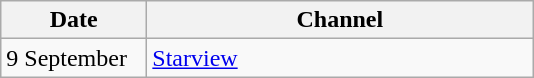<table class="wikitable">
<tr>
<th width=90>Date</th>
<th width=250>Channel</th>
</tr>
<tr>
<td>9 September</td>
<td><a href='#'>Starview</a></td>
</tr>
</table>
